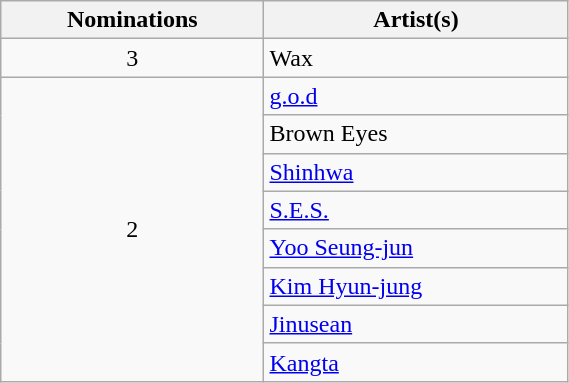<table class="wikitable"  style="width:30%; text-align:center;">
<tr>
<th scope="col">Nominations</th>
<th scope="col">Artist(s)</th>
</tr>
<tr>
<td>3</td>
<td align=left>Wax</td>
</tr>
<tr>
<td rowspan=9>2</td>
<td align=left><a href='#'>g.o.d</a></td>
</tr>
<tr>
<td align=left>Brown Eyes</td>
</tr>
<tr>
<td align=left><a href='#'>Shinhwa</a></td>
</tr>
<tr>
<td align=left><a href='#'>S.E.S.</a></td>
</tr>
<tr>
<td align=left><a href='#'>Yoo Seung-jun</a></td>
</tr>
<tr>
<td align=left><a href='#'>Kim Hyun-jung</a></td>
</tr>
<tr>
<td align=left><a href='#'>Jinusean</a></td>
</tr>
<tr>
<td align=left><a href='#'>Kangta</a></td>
</tr>
</table>
